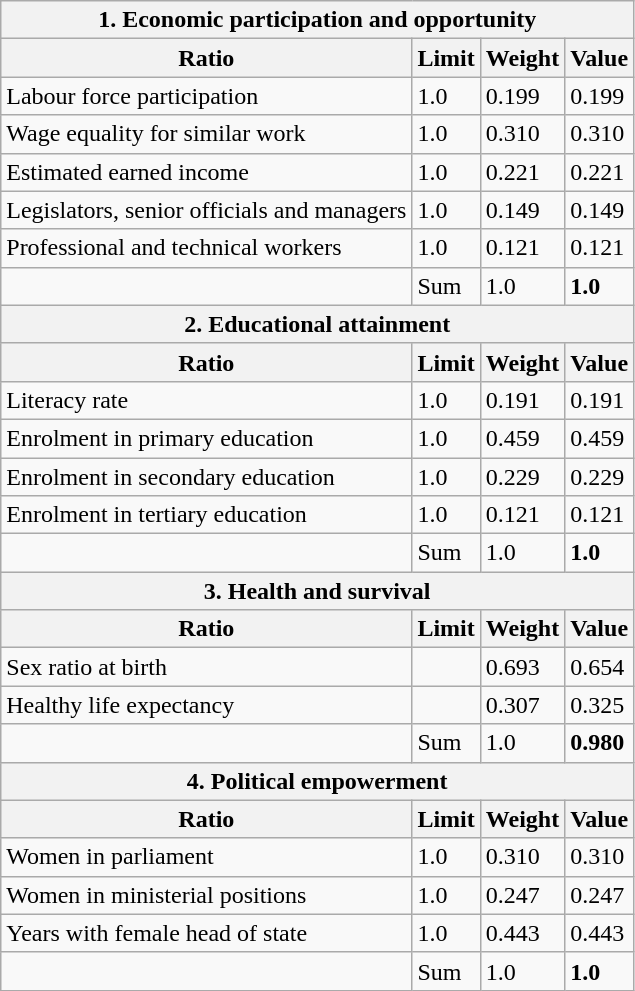<table class="wikitable">
<tr>
<th colspan="4">1. Economic participation and opportunity</th>
</tr>
<tr>
<th>Ratio</th>
<th>Limit</th>
<th>Weight</th>
<th>Value</th>
</tr>
<tr>
<td>Labour force participation</td>
<td>1.0</td>
<td>0.199</td>
<td>0.199</td>
</tr>
<tr>
<td>Wage equality for similar work</td>
<td>1.0</td>
<td>0.310</td>
<td>0.310</td>
</tr>
<tr>
<td>Estimated earned income</td>
<td>1.0</td>
<td>0.221</td>
<td>0.221</td>
</tr>
<tr>
<td>Legislators, senior officials and managers</td>
<td>1.0</td>
<td>0.149</td>
<td>0.149</td>
</tr>
<tr>
<td>Professional and technical workers</td>
<td>1.0</td>
<td>0.121</td>
<td>0.121</td>
</tr>
<tr>
<td></td>
<td>Sum</td>
<td>1.0</td>
<td><strong>1.0</strong></td>
</tr>
<tr>
<th colspan="4">2. Educational attainment</th>
</tr>
<tr>
<th>Ratio</th>
<th>Limit</th>
<th>Weight</th>
<th>Value</th>
</tr>
<tr>
<td>Literacy rate</td>
<td>1.0</td>
<td>0.191</td>
<td>0.191</td>
</tr>
<tr>
<td>Enrolment in primary education</td>
<td>1.0</td>
<td>0.459</td>
<td>0.459</td>
</tr>
<tr>
<td>Enrolment in secondary education</td>
<td>1.0</td>
<td>0.229</td>
<td>0.229</td>
</tr>
<tr>
<td>Enrolment in tertiary education</td>
<td>1.0</td>
<td>0.121</td>
<td>0.121</td>
</tr>
<tr>
<td></td>
<td>Sum</td>
<td>1.0</td>
<td><strong>1.0</strong></td>
</tr>
<tr>
<th colspan="4">3. Health and survival</th>
</tr>
<tr>
<th>Ratio</th>
<th>Limit</th>
<th>Weight</th>
<th>Value</th>
</tr>
<tr>
<td>Sex ratio at birth</td>
<td></td>
<td>0.693</td>
<td>0.654</td>
</tr>
<tr>
<td>Healthy life expectancy</td>
<td></td>
<td>0.307</td>
<td>0.325</td>
</tr>
<tr>
<td></td>
<td>Sum</td>
<td>1.0</td>
<td><strong>0.980</strong></td>
</tr>
<tr>
<th colspan="4">4. Political empowerment</th>
</tr>
<tr>
<th>Ratio</th>
<th>Limit</th>
<th>Weight</th>
<th>Value</th>
</tr>
<tr>
<td>Women in parliament</td>
<td>1.0</td>
<td>0.310</td>
<td>0.310</td>
</tr>
<tr>
<td>Women in ministerial positions</td>
<td>1.0</td>
<td>0.247</td>
<td>0.247</td>
</tr>
<tr>
<td>Years with female head of state</td>
<td>1.0</td>
<td>0.443</td>
<td>0.443</td>
</tr>
<tr>
<td></td>
<td>Sum</td>
<td>1.0</td>
<td><strong>1.0</strong></td>
</tr>
</table>
